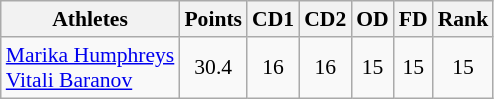<table class="wikitable" border="1" style="font-size:90%">
<tr>
<th>Athletes</th>
<th>Points</th>
<th>CD1</th>
<th>CD2</th>
<th>OD</th>
<th>FD</th>
<th>Rank</th>
</tr>
<tr align=center>
<td align=left><a href='#'>Marika Humphreys</a><br><a href='#'>Vitali Baranov</a></td>
<td>30.4</td>
<td>16</td>
<td>16</td>
<td>15</td>
<td>15</td>
<td>15</td>
</tr>
</table>
